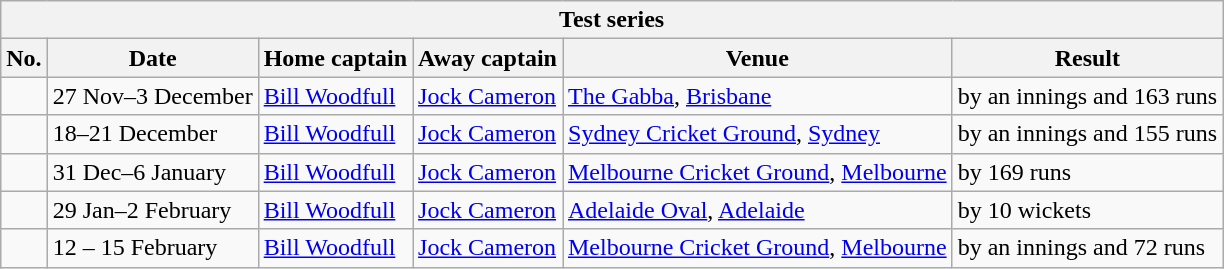<table class="wikitable">
<tr>
<th colspan="9">Test series</th>
</tr>
<tr>
<th>No.</th>
<th>Date</th>
<th>Home captain</th>
<th>Away captain</th>
<th>Venue</th>
<th>Result</th>
</tr>
<tr>
<td></td>
<td>27 Nov–3 December</td>
<td><a href='#'>Bill Woodfull</a></td>
<td><a href='#'>Jock Cameron</a></td>
<td><a href='#'>The Gabba</a>, <a href='#'>Brisbane</a></td>
<td> by an innings and 163 runs</td>
</tr>
<tr>
<td></td>
<td>18–21 December</td>
<td><a href='#'>Bill Woodfull</a></td>
<td><a href='#'>Jock Cameron</a></td>
<td><a href='#'>Sydney Cricket Ground</a>, <a href='#'>Sydney</a></td>
<td> by an innings and 155 runs</td>
</tr>
<tr>
<td></td>
<td>31 Dec–6 January</td>
<td><a href='#'>Bill Woodfull</a></td>
<td><a href='#'>Jock Cameron</a></td>
<td><a href='#'>Melbourne Cricket Ground</a>, <a href='#'>Melbourne</a></td>
<td> by 169 runs</td>
</tr>
<tr>
<td></td>
<td>29 Jan–2 February</td>
<td><a href='#'>Bill Woodfull</a></td>
<td><a href='#'>Jock Cameron</a></td>
<td><a href='#'>Adelaide Oval</a>, <a href='#'>Adelaide</a></td>
<td> by 10 wickets</td>
</tr>
<tr>
<td></td>
<td>12 – 15 February</td>
<td><a href='#'>Bill Woodfull</a></td>
<td><a href='#'>Jock Cameron</a></td>
<td><a href='#'>Melbourne Cricket Ground</a>, <a href='#'>Melbourne</a></td>
<td> by an innings and 72 runs</td>
</tr>
</table>
